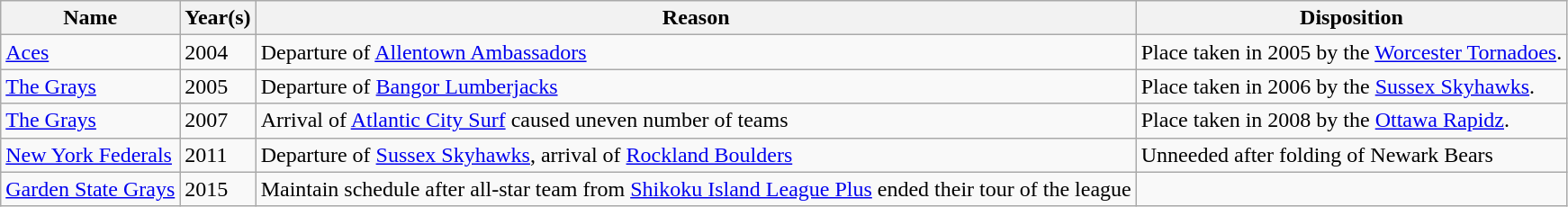<table class="wikitable">
<tr>
<th>Name</th>
<th>Year(s)</th>
<th>Reason</th>
<th>Disposition</th>
</tr>
<tr>
<td><a href='#'>Aces</a></td>
<td>2004</td>
<td>Departure of <a href='#'>Allentown Ambassadors</a></td>
<td>Place taken in 2005 by the <a href='#'>Worcester Tornadoes</a>.</td>
</tr>
<tr>
<td><a href='#'>The Grays</a></td>
<td>2005</td>
<td>Departure of <a href='#'>Bangor Lumberjacks</a></td>
<td>Place taken in 2006 by the <a href='#'>Sussex Skyhawks</a>.</td>
</tr>
<tr>
<td><a href='#'>The Grays</a></td>
<td>2007</td>
<td>Arrival of <a href='#'>Atlantic City Surf</a> caused uneven number of teams</td>
<td>Place taken in 2008 by the <a href='#'>Ottawa Rapidz</a>.</td>
</tr>
<tr>
<td><a href='#'>New York Federals</a></td>
<td>2011</td>
<td>Departure of <a href='#'>Sussex Skyhawks</a>, arrival of <a href='#'>Rockland Boulders</a></td>
<td>Unneeded after folding of Newark Bears</td>
</tr>
<tr>
<td><a href='#'>Garden State Grays</a></td>
<td>2015</td>
<td>Maintain schedule after all-star team from <a href='#'>Shikoku Island League Plus</a> ended their tour of the league</td>
<td></td>
</tr>
</table>
